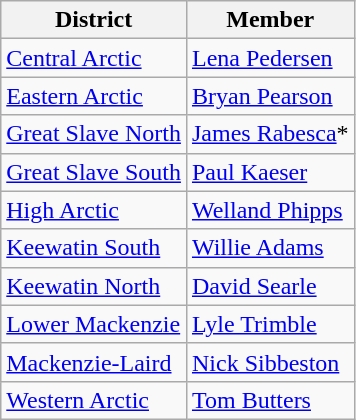<table class="wikitable">
<tr>
<th>District</th>
<th>Member</th>
</tr>
<tr>
<td><a href='#'>Central Arctic</a></td>
<td><a href='#'>Lena Pedersen</a></td>
</tr>
<tr>
<td><a href='#'>Eastern Arctic</a></td>
<td><a href='#'>Bryan Pearson</a></td>
</tr>
<tr>
<td><a href='#'>Great Slave North</a></td>
<td><a href='#'>James Rabesca</a>*</td>
</tr>
<tr>
<td><a href='#'>Great Slave South</a></td>
<td><a href='#'>Paul Kaeser</a></td>
</tr>
<tr>
<td><a href='#'>High Arctic</a></td>
<td><a href='#'>Welland Phipps</a></td>
</tr>
<tr>
<td><a href='#'>Keewatin South</a></td>
<td><a href='#'>Willie Adams</a></td>
</tr>
<tr>
<td><a href='#'>Keewatin North</a></td>
<td><a href='#'>David Searle</a></td>
</tr>
<tr>
<td><a href='#'>Lower Mackenzie</a></td>
<td><a href='#'>Lyle Trimble</a></td>
</tr>
<tr>
<td><a href='#'>Mackenzie-Laird</a></td>
<td><a href='#'>Nick Sibbeston</a></td>
</tr>
<tr>
<td><a href='#'>Western Arctic</a></td>
<td><a href='#'>Tom Butters</a></td>
</tr>
</table>
